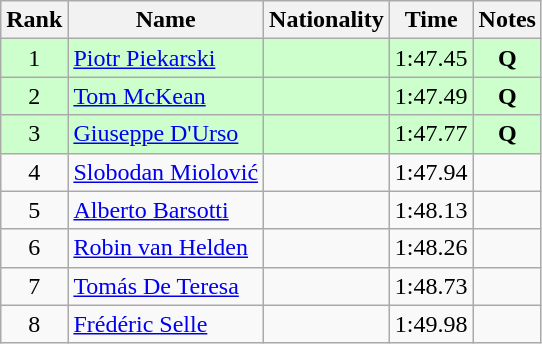<table class="wikitable sortable" style="text-align:center">
<tr>
<th>Rank</th>
<th>Name</th>
<th>Nationality</th>
<th>Time</th>
<th>Notes</th>
</tr>
<tr bgcolor=ccffcc>
<td>1</td>
<td align=left><a href='#'>Piotr Piekarski</a></td>
<td align=left></td>
<td>1:47.45</td>
<td><strong>Q</strong></td>
</tr>
<tr bgcolor=ccffcc>
<td>2</td>
<td align=left><a href='#'>Tom McKean</a></td>
<td align=left></td>
<td>1:47.49</td>
<td><strong>Q</strong></td>
</tr>
<tr bgcolor=ccffcc>
<td>3</td>
<td align=left><a href='#'>Giuseppe D'Urso</a></td>
<td align=left></td>
<td>1:47.77</td>
<td><strong>Q</strong></td>
</tr>
<tr>
<td>4</td>
<td align=left><a href='#'>Slobodan Miolović</a></td>
<td align=left></td>
<td>1:47.94</td>
<td></td>
</tr>
<tr>
<td>5</td>
<td align=left><a href='#'>Alberto Barsotti</a></td>
<td align=left></td>
<td>1:48.13</td>
<td></td>
</tr>
<tr>
<td>6</td>
<td align=left><a href='#'>Robin van Helden</a></td>
<td align=left></td>
<td>1:48.26</td>
<td></td>
</tr>
<tr>
<td>7</td>
<td align=left><a href='#'>Tomás De Teresa</a></td>
<td align=left></td>
<td>1:48.73</td>
<td></td>
</tr>
<tr>
<td>8</td>
<td align=left><a href='#'>Frédéric Selle</a></td>
<td align=left></td>
<td>1:49.98</td>
<td></td>
</tr>
</table>
